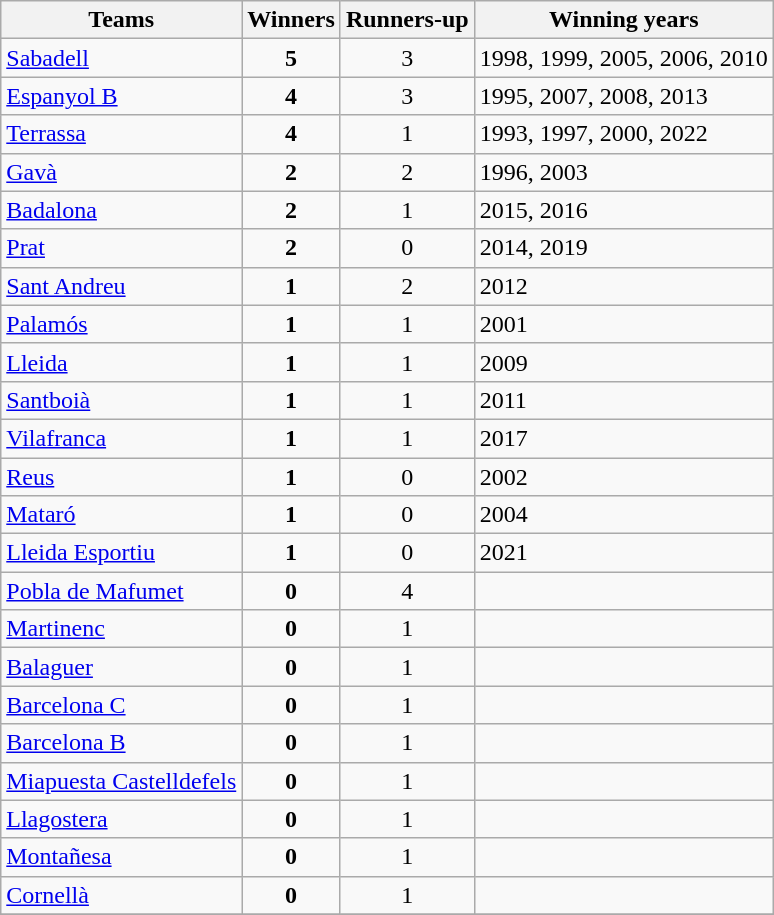<table class="wikitable sortable">
<tr>
<th>Teams</th>
<th>Winners</th>
<th>Runners-up</th>
<th>Winning years</th>
</tr>
<tr>
<td><a href='#'>Sabadell</a></td>
<td align="center"><strong>5</strong></td>
<td align="center">3</td>
<td>1998, 1999, 2005, 2006, 2010</td>
</tr>
<tr>
<td><a href='#'>Espanyol B</a></td>
<td align="center"><strong>4</strong></td>
<td align="center">3</td>
<td>1995, 2007, 2008, 2013</td>
</tr>
<tr>
<td><a href='#'>Terrassa</a></td>
<td align="center"><strong>4</strong></td>
<td align="center">1</td>
<td>1993, 1997, 2000, 2022</td>
</tr>
<tr>
<td><a href='#'>Gavà</a></td>
<td align="center"><strong>2</strong></td>
<td align="center">2</td>
<td>1996, 2003</td>
</tr>
<tr>
<td><a href='#'>Badalona</a></td>
<td align="center"><strong>2</strong></td>
<td align="center">1</td>
<td>2015, 2016</td>
</tr>
<tr>
<td><a href='#'>Prat</a></td>
<td align="center"><strong>2</strong></td>
<td align="center">0</td>
<td>2014, 2019</td>
</tr>
<tr>
<td><a href='#'>Sant Andreu</a></td>
<td align="center"><strong>1</strong></td>
<td align="center">2</td>
<td>2012</td>
</tr>
<tr>
<td><a href='#'>Palamós</a></td>
<td align="center"><strong>1</strong></td>
<td align="center">1</td>
<td>2001</td>
</tr>
<tr>
<td><a href='#'>Lleida</a></td>
<td align="center"><strong>1</strong></td>
<td align="center">1</td>
<td>2009</td>
</tr>
<tr>
<td><a href='#'>Santboià</a></td>
<td align="center"><strong>1</strong></td>
<td align="center">1</td>
<td>2011</td>
</tr>
<tr>
<td><a href='#'>Vilafranca</a></td>
<td align="center"><strong>1</strong></td>
<td align="center">1</td>
<td>2017</td>
</tr>
<tr>
<td><a href='#'>Reus</a></td>
<td align="center"><strong>1</strong></td>
<td align="center">0</td>
<td>2002</td>
</tr>
<tr>
<td><a href='#'>Mataró</a></td>
<td align="center"><strong>1</strong></td>
<td align="center">0</td>
<td>2004</td>
</tr>
<tr>
<td><a href='#'>Lleida Esportiu</a></td>
<td align="center"><strong>1</strong></td>
<td align="center">0</td>
<td>2021</td>
</tr>
<tr>
<td><a href='#'>Pobla de Mafumet</a></td>
<td align="center"><strong>0</strong></td>
<td align="center">4</td>
<td></td>
</tr>
<tr>
<td><a href='#'>Martinenc</a></td>
<td align="center"><strong>0</strong></td>
<td align="center">1</td>
<td></td>
</tr>
<tr>
<td><a href='#'>Balaguer</a></td>
<td align="center"><strong>0</strong></td>
<td align="center">1</td>
<td></td>
</tr>
<tr>
<td><a href='#'>Barcelona C</a></td>
<td align="center"><strong>0</strong></td>
<td align="center">1</td>
<td></td>
</tr>
<tr>
<td><a href='#'>Barcelona B</a></td>
<td align="center"><strong>0</strong></td>
<td align="center">1</td>
<td></td>
</tr>
<tr>
<td><a href='#'>Miapuesta Castelldefels</a></td>
<td align="center"><strong>0</strong></td>
<td align="center">1</td>
<td></td>
</tr>
<tr>
<td><a href='#'>Llagostera</a></td>
<td align="center"><strong>0</strong></td>
<td align="center">1</td>
<td></td>
</tr>
<tr>
<td><a href='#'>Montañesa</a></td>
<td align="center"><strong>0</strong></td>
<td align="center">1</td>
<td></td>
</tr>
<tr>
<td><a href='#'>Cornellà</a></td>
<td align="center"><strong>0</strong></td>
<td align="center">1</td>
<td></td>
</tr>
<tr>
</tr>
</table>
